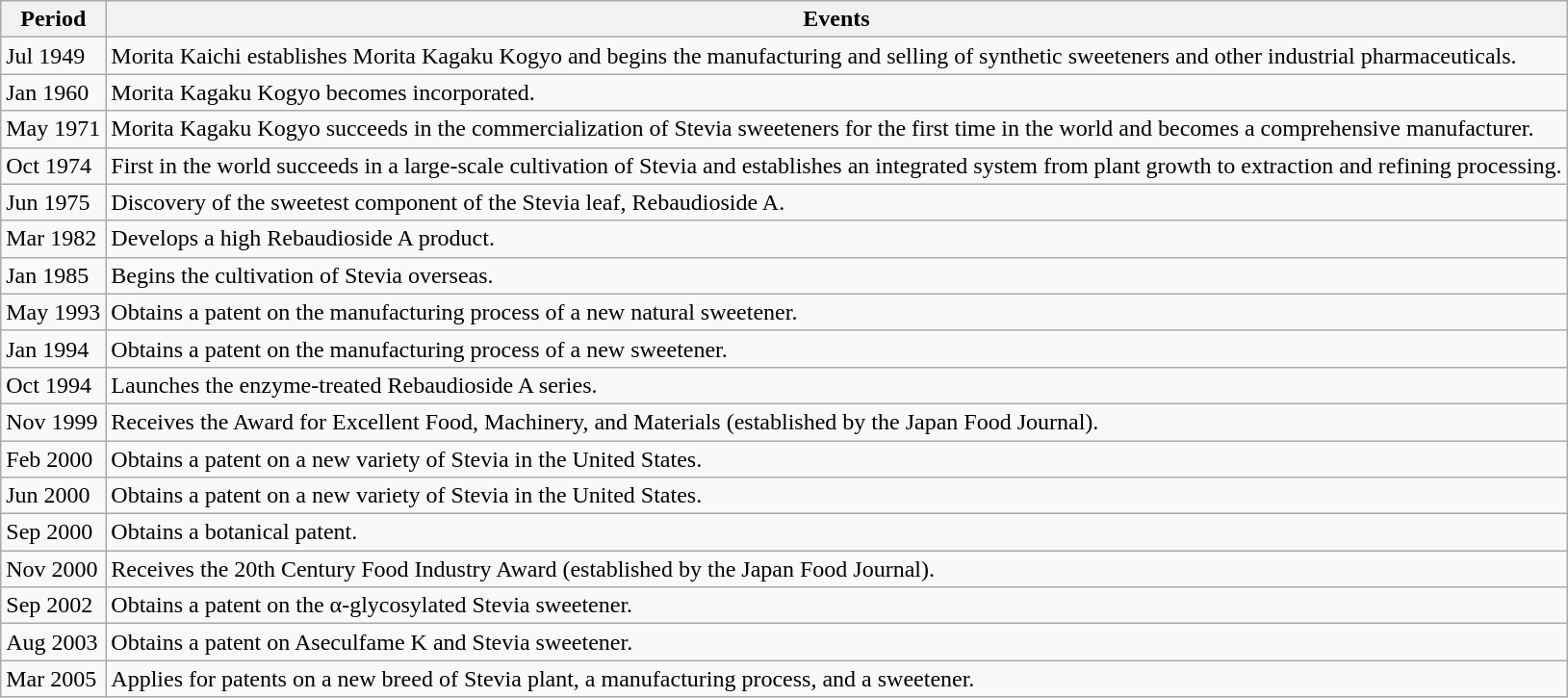<table class="wikitable">
<tr>
<th>Period</th>
<th>Events</th>
</tr>
<tr>
<td>Jul 1949</td>
<td>Morita Kaichi establishes Morita Kagaku Kogyo and begins the manufacturing and selling of synthetic sweeteners and other industrial pharmaceuticals.</td>
</tr>
<tr>
<td>Jan 1960</td>
<td>Morita Kagaku Kogyo becomes incorporated.</td>
</tr>
<tr>
<td>May 1971</td>
<td>Morita Kagaku Kogyo succeeds in the commercialization of Stevia sweeteners for the first time in the world and becomes a comprehensive manufacturer.</td>
</tr>
<tr>
<td>Oct 1974</td>
<td>First in the world succeeds in a large-scale cultivation of Stevia and establishes an integrated system from plant growth to extraction and refining processing.</td>
</tr>
<tr>
<td>Jun 1975</td>
<td>Discovery of the sweetest component of the Stevia leaf, Rebaudioside A.</td>
</tr>
<tr>
<td>Mar 1982</td>
<td>Develops a high Rebaudioside A product.</td>
</tr>
<tr>
<td>Jan 1985</td>
<td>Begins the cultivation of Stevia overseas.</td>
</tr>
<tr>
<td>May 1993</td>
<td>Obtains a patent on the manufacturing process of a new natural sweetener.</td>
</tr>
<tr>
<td>Jan 1994</td>
<td>Obtains a patent on the manufacturing process of a new sweetener.</td>
</tr>
<tr>
<td>Oct 1994</td>
<td>Launches the enzyme-treated Rebaudioside A series.</td>
</tr>
<tr>
<td>Nov 1999</td>
<td>Receives the Award for Excellent Food, Machinery, and Materials (established by the Japan Food Journal).</td>
</tr>
<tr>
<td>Feb 2000</td>
<td>Obtains a patent on a new variety of Stevia in the United States.</td>
</tr>
<tr>
<td>Jun 2000</td>
<td>Obtains a patent on a new variety of Stevia in the United States.</td>
</tr>
<tr>
<td>Sep 2000</td>
<td>Obtains a botanical patent.</td>
</tr>
<tr>
<td>Nov 2000</td>
<td>Receives the 20th Century Food Industry Award (established by the Japan Food Journal).</td>
</tr>
<tr>
<td>Sep 2002</td>
<td>Obtains a patent on the α-glycosylated Stevia sweetener.</td>
</tr>
<tr>
<td>Aug 2003</td>
<td>Obtains a patent on Aseculfame K and Stevia sweetener.</td>
</tr>
<tr>
<td>Mar 2005</td>
<td>Applies for patents on a new breed of Stevia plant, a manufacturing process, and a sweetener.</td>
</tr>
</table>
